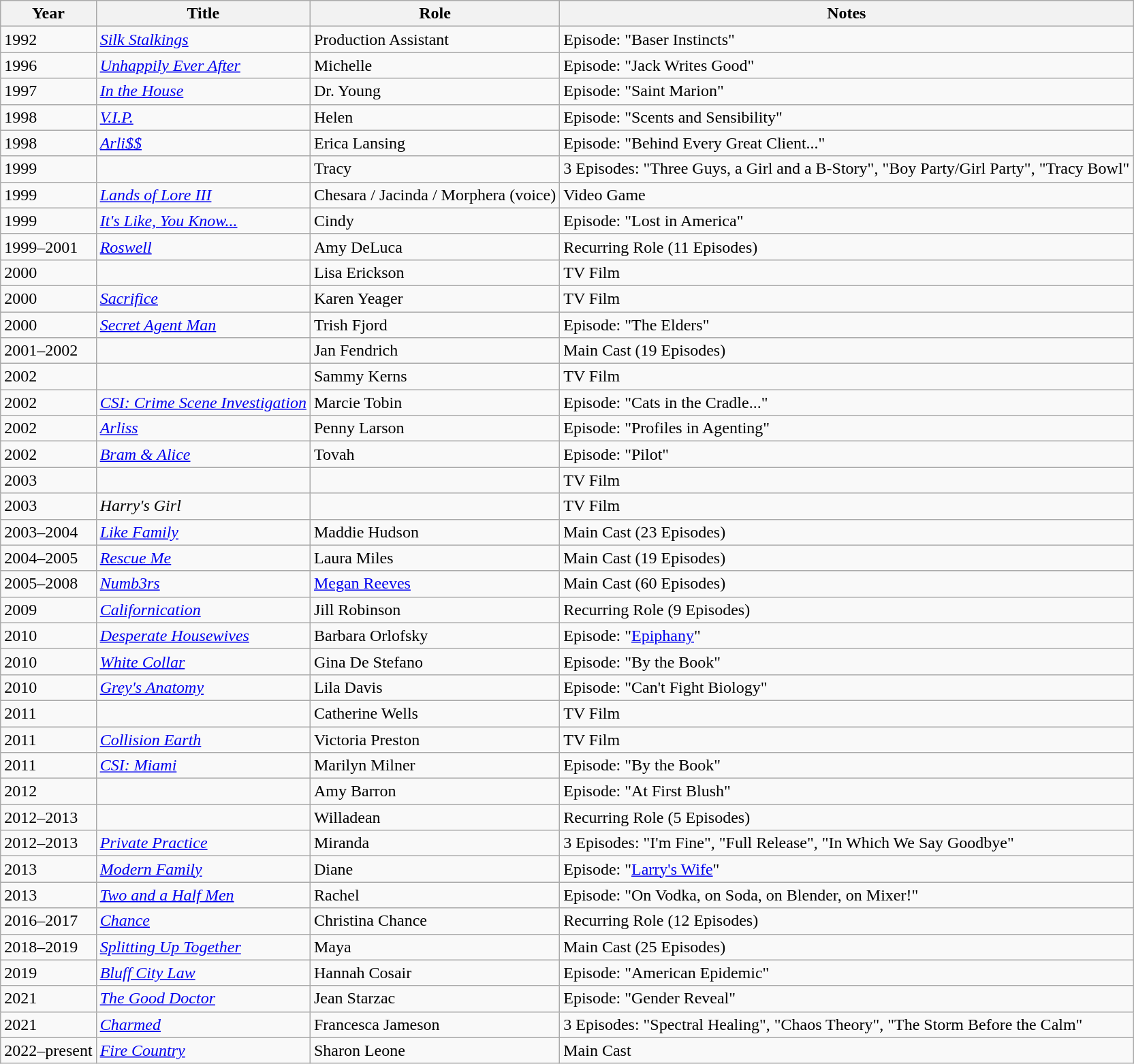<table class="wikitable sortable">
<tr>
<th>Year</th>
<th>Title</th>
<th>Role</th>
<th>Notes</th>
</tr>
<tr>
<td>1992</td>
<td><em><a href='#'>Silk Stalkings</a></em></td>
<td>Production Assistant</td>
<td>Episode: "Baser Instincts"</td>
</tr>
<tr>
<td>1996</td>
<td><em><a href='#'>Unhappily Ever After</a></em></td>
<td>Michelle</td>
<td>Episode: "Jack Writes Good"</td>
</tr>
<tr>
<td>1997</td>
<td><em><a href='#'>In the House</a></em></td>
<td>Dr. Young</td>
<td>Episode: "Saint Marion"</td>
</tr>
<tr>
<td>1998</td>
<td><em><a href='#'>V.I.P.</a></em></td>
<td>Helen</td>
<td>Episode: "Scents and Sensibility"</td>
</tr>
<tr>
<td>1998</td>
<td><em><a href='#'>Arli$$</a></em></td>
<td>Erica Lansing</td>
<td>Episode: "Behind Every Great Client..."</td>
</tr>
<tr>
<td>1999</td>
<td><em></em></td>
<td>Tracy</td>
<td>3 Episodes: "Three Guys, a Girl and a B-Story", "Boy Party/Girl Party", "Tracy Bowl"</td>
</tr>
<tr>
<td>1999</td>
<td><em><a href='#'>Lands of Lore III</a></em></td>
<td>Chesara / Jacinda / Morphera (voice)</td>
<td>Video Game</td>
</tr>
<tr>
<td>1999</td>
<td><em><a href='#'>It's Like, You Know...</a></em></td>
<td>Cindy</td>
<td>Episode: "Lost in America"</td>
</tr>
<tr>
<td>1999–2001</td>
<td><em><a href='#'>Roswell</a></em></td>
<td>Amy DeLuca</td>
<td>Recurring Role (11 Episodes)</td>
</tr>
<tr>
<td>2000</td>
<td><em></em></td>
<td>Lisa Erickson</td>
<td>TV Film</td>
</tr>
<tr>
<td>2000</td>
<td><em><a href='#'>Sacrifice</a></em></td>
<td>Karen Yeager</td>
<td>TV Film</td>
</tr>
<tr>
<td>2000</td>
<td><em><a href='#'>Secret Agent Man</a></em></td>
<td>Trish Fjord</td>
<td>Episode: "The Elders"</td>
</tr>
<tr>
<td>2001–2002</td>
<td><em></em></td>
<td>Jan Fendrich</td>
<td>Main Cast (19 Episodes)</td>
</tr>
<tr>
<td>2002</td>
<td><em></em></td>
<td>Sammy Kerns</td>
<td>TV Film</td>
</tr>
<tr>
<td>2002</td>
<td><em><a href='#'>CSI: Crime Scene Investigation</a></em></td>
<td>Marcie Tobin</td>
<td>Episode: "Cats in the Cradle..."</td>
</tr>
<tr>
<td>2002</td>
<td><em><a href='#'>Arliss</a></em></td>
<td>Penny Larson</td>
<td>Episode: "Profiles in Agenting"</td>
</tr>
<tr>
<td>2002</td>
<td><em><a href='#'>Bram & Alice</a></em></td>
<td>Tovah</td>
<td>Episode: "Pilot"</td>
</tr>
<tr>
<td>2003</td>
<td><em></em></td>
<td></td>
<td>TV Film</td>
</tr>
<tr>
<td>2003</td>
<td><em>Harry's Girl</em></td>
<td></td>
<td>TV Film</td>
</tr>
<tr>
<td>2003–2004</td>
<td><em><a href='#'>Like Family</a></em></td>
<td>Maddie Hudson</td>
<td>Main Cast (23 Episodes)</td>
</tr>
<tr>
<td>2004–2005</td>
<td><em><a href='#'>Rescue Me</a></em></td>
<td>Laura Miles</td>
<td>Main Cast (19 Episodes)</td>
</tr>
<tr>
<td>2005–2008</td>
<td><em><a href='#'>Numb3rs</a></em></td>
<td><a href='#'>Megan Reeves</a></td>
<td>Main Cast (60 Episodes)</td>
</tr>
<tr>
<td>2009</td>
<td><em><a href='#'>Californication</a></em></td>
<td>Jill Robinson</td>
<td>Recurring Role (9 Episodes)</td>
</tr>
<tr>
<td>2010</td>
<td><em><a href='#'>Desperate Housewives</a></em></td>
<td>Barbara Orlofsky</td>
<td>Episode: "<a href='#'>Epiphany</a>"</td>
</tr>
<tr>
<td>2010</td>
<td><em><a href='#'>White Collar</a></em></td>
<td>Gina De Stefano</td>
<td>Episode: "By the Book"</td>
</tr>
<tr>
<td>2010</td>
<td><em><a href='#'>Grey's Anatomy</a></em></td>
<td>Lila Davis</td>
<td>Episode: "Can't Fight Biology"</td>
</tr>
<tr>
<td>2011</td>
<td><em></em></td>
<td>Catherine Wells</td>
<td>TV Film</td>
</tr>
<tr>
<td>2011</td>
<td><em><a href='#'>Collision Earth</a></em></td>
<td>Victoria Preston</td>
<td>TV Film</td>
</tr>
<tr>
<td>2011</td>
<td><em><a href='#'>CSI: Miami</a></em></td>
<td>Marilyn Milner</td>
<td>Episode: "By the Book"</td>
</tr>
<tr>
<td>2012</td>
<td><em></em></td>
<td>Amy Barron</td>
<td>Episode: "At First Blush"</td>
</tr>
<tr>
<td>2012–2013</td>
<td><em></em></td>
<td>Willadean</td>
<td>Recurring Role (5 Episodes)</td>
</tr>
<tr>
<td>2012–2013</td>
<td><em><a href='#'>Private Practice</a></em></td>
<td>Miranda</td>
<td>3 Episodes: "I'm Fine", "Full Release", "In Which We Say Goodbye"</td>
</tr>
<tr>
<td>2013</td>
<td><em><a href='#'>Modern Family</a></em></td>
<td>Diane</td>
<td>Episode: "<a href='#'>Larry's Wife</a>"</td>
</tr>
<tr>
<td>2013</td>
<td><em><a href='#'>Two and a Half Men</a></em></td>
<td>Rachel</td>
<td>Episode: "On Vodka, on Soda, on Blender, on Mixer!"</td>
</tr>
<tr>
<td>2016–2017</td>
<td><em><a href='#'>Chance</a></em></td>
<td>Christina Chance</td>
<td>Recurring Role (12 Episodes)</td>
</tr>
<tr>
<td>2018–2019</td>
<td><em><a href='#'>Splitting Up Together</a></em></td>
<td>Maya</td>
<td>Main Cast (25 Episodes)</td>
</tr>
<tr>
<td>2019</td>
<td><em><a href='#'>Bluff City Law</a></em></td>
<td>Hannah Cosair</td>
<td>Episode: "American Epidemic"</td>
</tr>
<tr>
<td>2021</td>
<td><em><a href='#'>The Good Doctor</a></em></td>
<td>Jean Starzac</td>
<td>Episode: "Gender Reveal"</td>
</tr>
<tr>
<td>2021</td>
<td><em><a href='#'>Charmed</a></em></td>
<td>Francesca Jameson</td>
<td>3 Episodes: "Spectral Healing", "Chaos Theory", "The Storm Before the Calm"</td>
</tr>
<tr>
<td>2022–present</td>
<td><em><a href='#'>Fire Country</a></em></td>
<td>Sharon Leone</td>
<td>Main Cast</td>
</tr>
</table>
